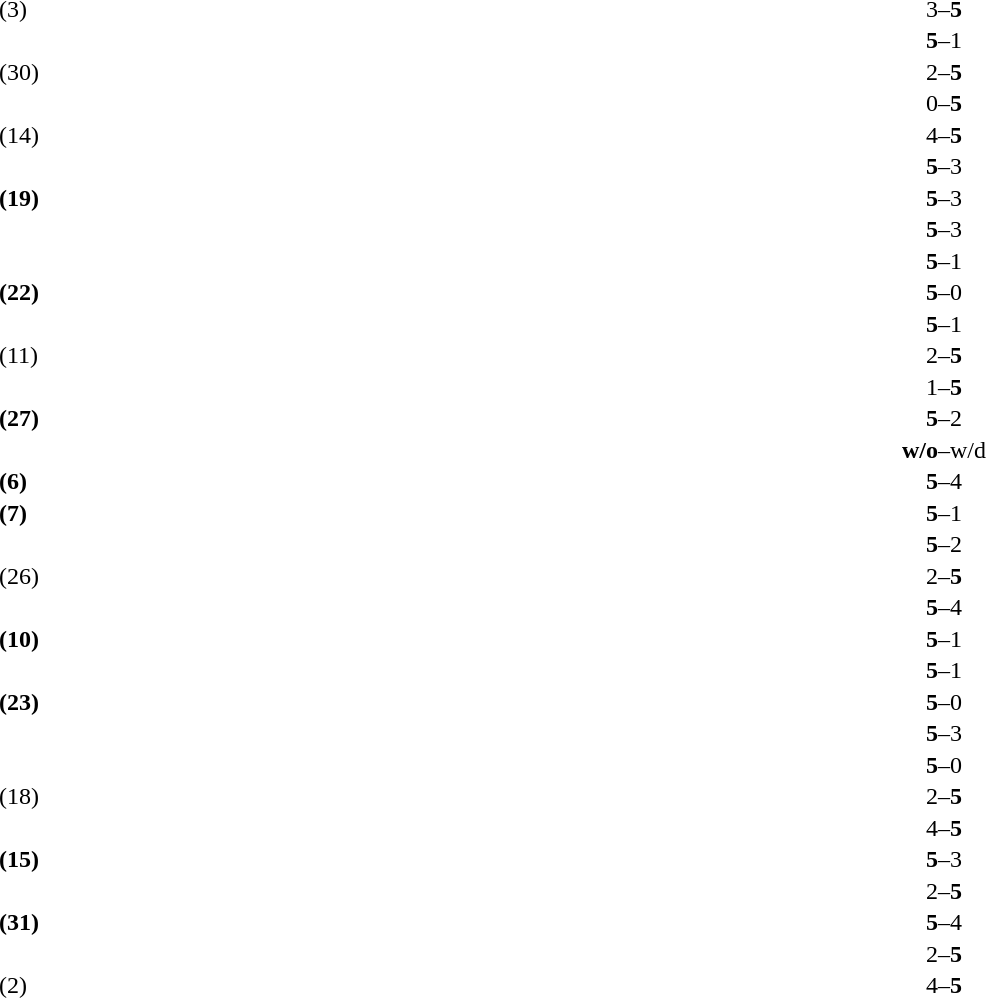<table width="100%" cellspacing="1">
<tr>
<th width=45%></th>
<th width=10%></th>
<th width=45%></th>
</tr>
<tr>
<td> (3)</td>
<td align="center">3–<strong>5</strong></td>
<td><strong></strong></td>
</tr>
<tr>
<td><strong></strong></td>
<td align="center"><strong>5</strong>–1</td>
<td></td>
</tr>
<tr>
<td> (30)</td>
<td align="center">2–<strong>5</strong></td>
<td><strong></strong></td>
</tr>
<tr>
<td></td>
<td align="center">0–<strong>5</strong></td>
<td><strong></strong></td>
</tr>
<tr>
<td> (14)</td>
<td align="center">4–<strong>5</strong></td>
<td><strong></strong></td>
</tr>
<tr>
<td><strong></strong></td>
<td align="center"><strong>5</strong>–3</td>
<td></td>
</tr>
<tr>
<td><strong> (19)</strong></td>
<td align="center"><strong>5</strong>–3</td>
<td></td>
</tr>
<tr>
<td><strong></strong></td>
<td align="center"><strong>5</strong>–3</td>
<td></td>
</tr>
<tr>
<td><strong></strong></td>
<td align="center"><strong>5</strong>–1</td>
<td></td>
</tr>
<tr>
<td><strong> (22)</strong></td>
<td align="center"><strong>5</strong>–0</td>
<td></td>
</tr>
<tr>
<td><strong></strong></td>
<td align="center"><strong>5</strong>–1</td>
<td></td>
</tr>
<tr>
<td> (11)</td>
<td align="center">2–<strong>5</strong></td>
<td><strong></strong></td>
</tr>
<tr>
<td></td>
<td align="center">1–<strong>5</strong></td>
<td><strong></strong></td>
</tr>
<tr>
<td><strong> (27)</strong></td>
<td align="center"><strong>5</strong>–2</td>
<td></td>
</tr>
<tr>
<td><strong></strong></td>
<td align="center"><strong>w/o</strong>–w/d</td>
<td></td>
</tr>
<tr>
<td><strong> (6)</strong></td>
<td align="center"><strong>5</strong>–4</td>
<td></td>
</tr>
<tr>
<td><strong> (7)</strong></td>
<td align="center"><strong>5</strong>–1</td>
<td></td>
</tr>
<tr>
<td><strong></strong></td>
<td align="center"><strong>5</strong>–2</td>
<td></td>
</tr>
<tr>
<td> (26)</td>
<td align="center">2–<strong>5</strong></td>
<td><strong></strong></td>
</tr>
<tr>
<td><strong></strong></td>
<td align="center"><strong>5</strong>–4</td>
<td></td>
</tr>
<tr>
<td><strong> (10)</strong></td>
<td align="center"><strong>5</strong>–1</td>
<td></td>
</tr>
<tr>
<td><strong></strong></td>
<td align="center"><strong>5</strong>–1</td>
<td></td>
</tr>
<tr>
<td><strong> (23)</strong></td>
<td align="center"><strong>5</strong>–0</td>
<td></td>
</tr>
<tr>
<td><strong></strong></td>
<td align="center"><strong>5</strong>–3</td>
<td></td>
</tr>
<tr>
<td><strong></strong></td>
<td align="center"><strong>5</strong>–0</td>
<td></td>
</tr>
<tr>
<td> (18)</td>
<td align="center">2–<strong>5</strong></td>
<td><strong></strong></td>
</tr>
<tr>
<td></td>
<td align="center">4–<strong>5</strong></td>
<td><strong></strong></td>
</tr>
<tr>
<td><strong> (15)</strong></td>
<td align="center"><strong>5</strong>–3</td>
<td></td>
</tr>
<tr>
<td></td>
<td align="center">2–<strong>5</strong></td>
<td><strong></strong></td>
</tr>
<tr>
<td><strong> (31)</strong></td>
<td align="center"><strong>5</strong>–4</td>
<td></td>
</tr>
<tr>
<td></td>
<td align="center">2–<strong>5</strong></td>
<td><strong></strong></td>
</tr>
<tr>
<td> (2)</td>
<td align="center">4–<strong>5</strong></td>
<td><strong></strong></td>
</tr>
</table>
